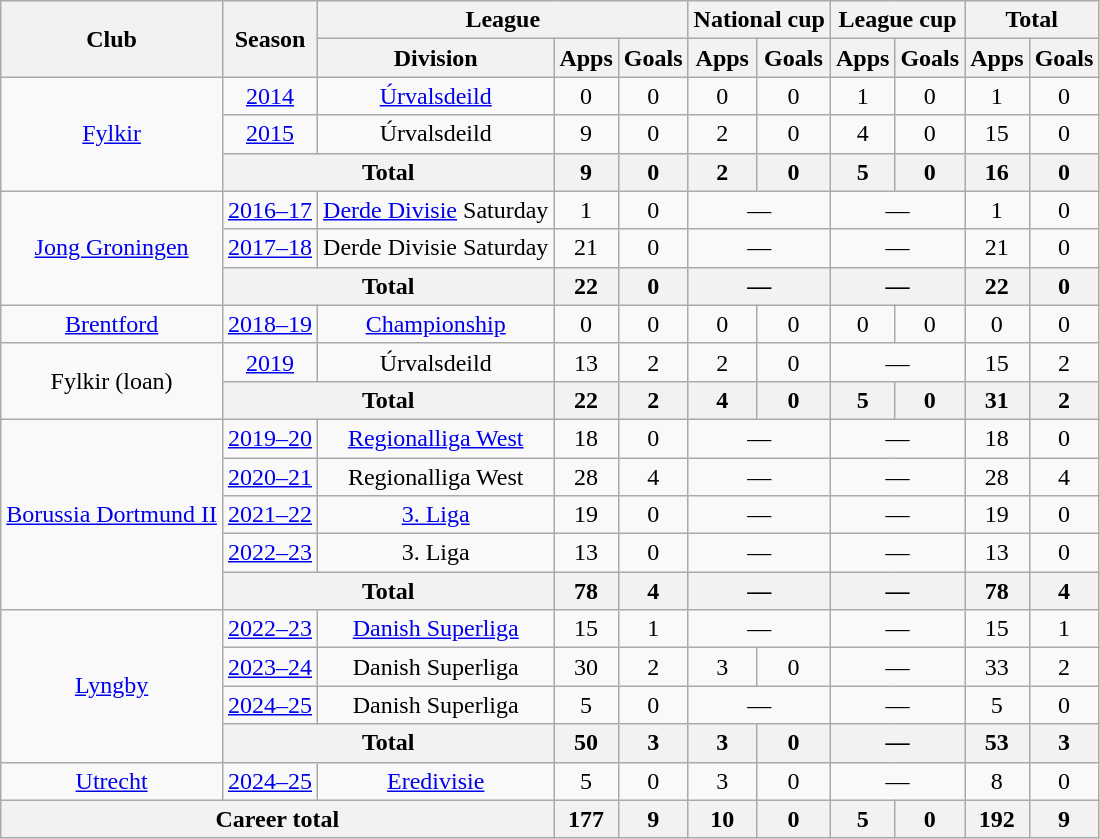<table class="wikitable" style="text-align: center;">
<tr>
<th rowspan="2">Club</th>
<th rowspan="2">Season</th>
<th colspan="3">League</th>
<th colspan="2">National cup</th>
<th colspan="2">League cup</th>
<th colspan="2">Total</th>
</tr>
<tr>
<th>Division</th>
<th>Apps</th>
<th>Goals</th>
<th>Apps</th>
<th>Goals</th>
<th>Apps</th>
<th>Goals</th>
<th>Apps</th>
<th>Goals</th>
</tr>
<tr>
<td rowspan="3"><a href='#'>Fylkir</a></td>
<td><a href='#'>2014</a></td>
<td><a href='#'>Úrvalsdeild</a></td>
<td>0</td>
<td>0</td>
<td>0</td>
<td>0</td>
<td>1</td>
<td>0</td>
<td>1</td>
<td>0</td>
</tr>
<tr>
<td><a href='#'>2015</a></td>
<td>Úrvalsdeild</td>
<td>9</td>
<td>0</td>
<td>2</td>
<td>0</td>
<td>4</td>
<td>0</td>
<td>15</td>
<td>0</td>
</tr>
<tr>
<th colspan="2">Total</th>
<th>9</th>
<th>0</th>
<th>2</th>
<th>0</th>
<th>5</th>
<th>0</th>
<th>16</th>
<th>0</th>
</tr>
<tr>
<td rowspan="3"><a href='#'>Jong Groningen</a></td>
<td><a href='#'>2016–17</a></td>
<td><a href='#'>Derde Divisie</a> Saturday</td>
<td>1</td>
<td>0</td>
<td colspan="2">—</td>
<td colspan="2">—</td>
<td>1</td>
<td>0</td>
</tr>
<tr>
<td><a href='#'>2017–18</a></td>
<td>Derde Divisie Saturday</td>
<td>21</td>
<td>0</td>
<td colspan="2">—</td>
<td colspan="2">—</td>
<td>21</td>
<td>0</td>
</tr>
<tr>
<th colspan="2">Total</th>
<th>22</th>
<th>0</th>
<th colspan="2">—</th>
<th colspan="2">—</th>
<th>22</th>
<th>0</th>
</tr>
<tr>
<td><a href='#'>Brentford</a></td>
<td><a href='#'>2018–19</a></td>
<td><a href='#'>Championship</a></td>
<td>0</td>
<td>0</td>
<td>0</td>
<td>0</td>
<td>0</td>
<td>0</td>
<td>0</td>
<td>0</td>
</tr>
<tr>
<td rowspan="2">Fylkir (loan)</td>
<td><a href='#'>2019</a></td>
<td>Úrvalsdeild</td>
<td>13</td>
<td>2</td>
<td>2</td>
<td>0</td>
<td colspan="2">—</td>
<td>15</td>
<td>2</td>
</tr>
<tr>
<th colspan="2">Total</th>
<th>22</th>
<th>2</th>
<th>4</th>
<th>0</th>
<th>5</th>
<th>0</th>
<th>31</th>
<th>2</th>
</tr>
<tr>
<td rowspan="5"><a href='#'>Borussia Dortmund II</a></td>
<td><a href='#'>2019–20</a></td>
<td><a href='#'>Regionalliga West</a></td>
<td>18</td>
<td>0</td>
<td colspan="2">—</td>
<td colspan="2">—</td>
<td>18</td>
<td>0</td>
</tr>
<tr>
<td><a href='#'>2020–21</a></td>
<td>Regionalliga West</td>
<td>28</td>
<td>4</td>
<td colspan="2">—</td>
<td colspan="2">—</td>
<td>28</td>
<td>4</td>
</tr>
<tr>
<td><a href='#'>2021–22</a></td>
<td><a href='#'>3. Liga</a></td>
<td>19</td>
<td>0</td>
<td colspan="2">—</td>
<td colspan="2">—</td>
<td>19</td>
<td>0</td>
</tr>
<tr>
<td><a href='#'>2022–23</a></td>
<td>3. Liga</td>
<td>13</td>
<td>0</td>
<td colspan="2">—</td>
<td colspan="2">—</td>
<td>13</td>
<td>0</td>
</tr>
<tr>
<th colspan="2">Total</th>
<th>78</th>
<th>4</th>
<th colspan="2">—</th>
<th colspan="2">—</th>
<th>78</th>
<th>4</th>
</tr>
<tr>
<td rowspan="4"><a href='#'>Lyngby</a></td>
<td><a href='#'>2022–23</a></td>
<td><a href='#'>Danish Superliga</a></td>
<td>15</td>
<td>1</td>
<td colspan="2">—</td>
<td colspan="2">—</td>
<td>15</td>
<td>1</td>
</tr>
<tr>
<td><a href='#'>2023–24</a></td>
<td>Danish Superliga</td>
<td>30</td>
<td>2</td>
<td>3</td>
<td>0</td>
<td colspan="2">—</td>
<td>33</td>
<td>2</td>
</tr>
<tr>
<td><a href='#'>2024–25</a></td>
<td>Danish Superliga</td>
<td>5</td>
<td>0</td>
<td colspan="2">—</td>
<td colspan="2">—</td>
<td>5</td>
<td>0</td>
</tr>
<tr>
<th colspan="2">Total</th>
<th>50</th>
<th>3</th>
<th>3</th>
<th>0</th>
<th colspan="2">—</th>
<th>53</th>
<th>3</th>
</tr>
<tr>
<td><a href='#'>Utrecht</a></td>
<td><a href='#'>2024–25</a></td>
<td><a href='#'>Eredivisie</a></td>
<td>5</td>
<td>0</td>
<td>3</td>
<td>0</td>
<td colspan="2">—</td>
<td>8</td>
<td>0</td>
</tr>
<tr>
<th colspan="3">Career total</th>
<th>177</th>
<th>9</th>
<th>10</th>
<th>0</th>
<th>5</th>
<th>0</th>
<th>192</th>
<th>9</th>
</tr>
</table>
